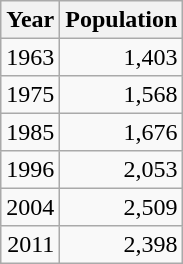<table class="wikitable" style="line-height:1.1em;">
<tr>
<th>Year</th>
<th>Population</th>
</tr>
<tr align="right">
<td>1963</td>
<td>1,403</td>
</tr>
<tr align="right">
<td>1975</td>
<td>1,568</td>
</tr>
<tr align="right">
<td>1985</td>
<td>1,676</td>
</tr>
<tr align="right">
<td>1996</td>
<td>2,053</td>
</tr>
<tr align="right">
<td>2004</td>
<td>2,509</td>
</tr>
<tr align="right">
<td>2011</td>
<td>2,398</td>
</tr>
</table>
